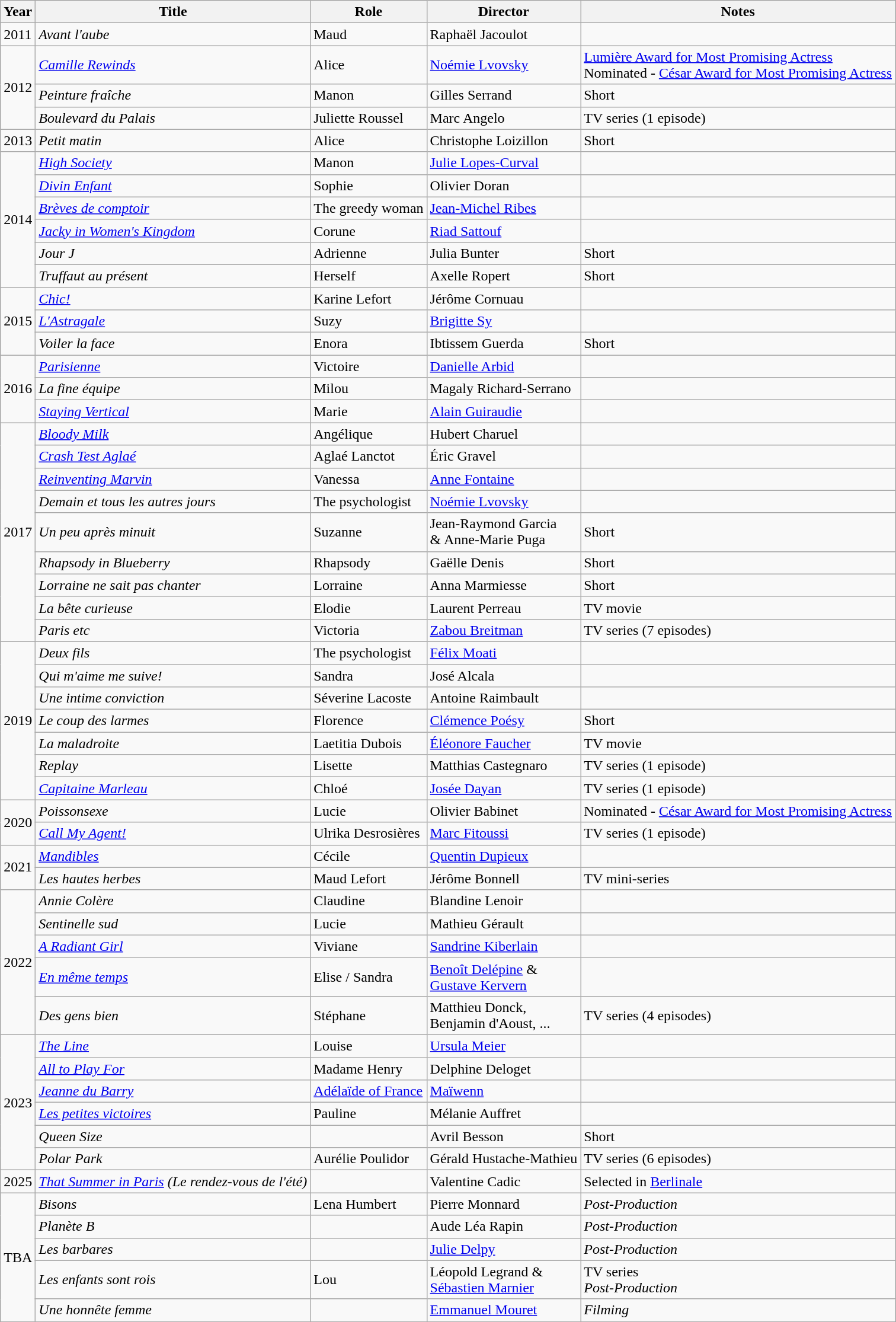<table class="wikitable">
<tr>
<th>Year</th>
<th>Title</th>
<th>Role</th>
<th>Director</th>
<th>Notes</th>
</tr>
<tr>
<td>2011</td>
<td><em>Avant l'aube</em></td>
<td>Maud</td>
<td>Raphaël Jacoulot</td>
<td></td>
</tr>
<tr>
<td rowspan=3>2012</td>
<td><em><a href='#'>Camille Rewinds</a></em></td>
<td>Alice</td>
<td><a href='#'>Noémie Lvovsky</a></td>
<td><a href='#'>Lumière Award for Most Promising Actress</a><br>Nominated - <a href='#'>César Award for Most Promising Actress</a></td>
</tr>
<tr>
<td><em>Peinture fraîche</em></td>
<td>Manon</td>
<td>Gilles Serrand</td>
<td>Short</td>
</tr>
<tr>
<td><em>Boulevard du Palais</em></td>
<td>Juliette Roussel</td>
<td>Marc Angelo</td>
<td>TV series (1 episode)</td>
</tr>
<tr>
<td>2013</td>
<td><em>Petit matin</em></td>
<td>Alice</td>
<td>Christophe Loizillon</td>
<td>Short</td>
</tr>
<tr>
<td rowspan=6>2014</td>
<td><em><a href='#'>High Society</a></em></td>
<td>Manon</td>
<td><a href='#'>Julie Lopes-Curval</a></td>
<td></td>
</tr>
<tr>
<td><em><a href='#'>Divin Enfant</a></em></td>
<td>Sophie</td>
<td>Olivier Doran</td>
<td></td>
</tr>
<tr>
<td><em><a href='#'>Brèves de comptoir</a></em></td>
<td>The greedy woman</td>
<td><a href='#'>Jean-Michel Ribes</a></td>
<td></td>
</tr>
<tr>
<td><em><a href='#'>Jacky in Women's Kingdom</a></em></td>
<td>Corune</td>
<td><a href='#'>Riad Sattouf</a></td>
<td></td>
</tr>
<tr>
<td><em>Jour J</em></td>
<td>Adrienne</td>
<td>Julia Bunter</td>
<td>Short</td>
</tr>
<tr>
<td><em>Truffaut au présent</em></td>
<td>Herself</td>
<td>Axelle Ropert</td>
<td>Short</td>
</tr>
<tr>
<td rowspan=3>2015</td>
<td><em><a href='#'>Chic!</a></em></td>
<td>Karine Lefort</td>
<td>Jérôme Cornuau</td>
<td></td>
</tr>
<tr>
<td><em><a href='#'>L'Astragale</a></em></td>
<td>Suzy</td>
<td><a href='#'>Brigitte Sy</a></td>
<td></td>
</tr>
<tr>
<td><em>Voiler la face</em></td>
<td>Enora</td>
<td>Ibtissem Guerda</td>
<td>Short</td>
</tr>
<tr>
<td rowspan=3>2016</td>
<td><em><a href='#'>Parisienne</a></em></td>
<td>Victoire</td>
<td><a href='#'>Danielle Arbid</a></td>
<td></td>
</tr>
<tr>
<td><em>La fine équipe</em></td>
<td>Milou</td>
<td>Magaly Richard-Serrano</td>
<td></td>
</tr>
<tr>
<td><em><a href='#'>Staying Vertical</a></em></td>
<td>Marie</td>
<td><a href='#'>Alain Guiraudie</a></td>
<td></td>
</tr>
<tr>
<td rowspan=9>2017</td>
<td><em><a href='#'>Bloody Milk</a></em></td>
<td>Angélique</td>
<td>Hubert Charuel</td>
<td></td>
</tr>
<tr>
<td><em><a href='#'>Crash Test Aglaé</a></em></td>
<td>Aglaé Lanctot</td>
<td>Éric Gravel</td>
<td></td>
</tr>
<tr>
<td><em><a href='#'>Reinventing Marvin</a></em></td>
<td>Vanessa</td>
<td><a href='#'>Anne Fontaine</a></td>
<td></td>
</tr>
<tr>
<td><em>Demain et tous les autres jours</em></td>
<td>The psychologist</td>
<td><a href='#'>Noémie Lvovsky</a></td>
<td></td>
</tr>
<tr>
<td><em>Un peu après minuit</em></td>
<td>Suzanne</td>
<td>Jean-Raymond Garcia<br> & Anne-Marie Puga</td>
<td>Short</td>
</tr>
<tr>
<td><em>Rhapsody in Blueberry</em></td>
<td>Rhapsody</td>
<td>Gaëlle Denis</td>
<td>Short</td>
</tr>
<tr>
<td><em>Lorraine ne sait pas chanter</em></td>
<td>Lorraine</td>
<td>Anna Marmiesse</td>
<td>Short</td>
</tr>
<tr>
<td><em>La bête curieuse</em></td>
<td>Elodie</td>
<td>Laurent Perreau</td>
<td>TV movie</td>
</tr>
<tr>
<td><em>Paris etc</em></td>
<td>Victoria</td>
<td><a href='#'>Zabou Breitman</a></td>
<td>TV series (7 episodes)</td>
</tr>
<tr>
<td rowspan=7>2019</td>
<td><em>Deux fils</em></td>
<td>The psychologist</td>
<td><a href='#'>Félix Moati</a></td>
<td></td>
</tr>
<tr>
<td><em>Qui m'aime me suive!</em></td>
<td>Sandra</td>
<td>José Alcala</td>
<td></td>
</tr>
<tr>
<td><em>Une intime conviction</em></td>
<td>Séverine Lacoste</td>
<td>Antoine Raimbault</td>
<td></td>
</tr>
<tr>
<td><em>Le coup des larmes</em></td>
<td>Florence</td>
<td><a href='#'>Clémence Poésy</a></td>
<td>Short</td>
</tr>
<tr>
<td><em>La maladroite</em></td>
<td>Laetitia Dubois</td>
<td><a href='#'>Éléonore Faucher</a></td>
<td>TV movie</td>
</tr>
<tr>
<td><em>Replay</em></td>
<td>Lisette</td>
<td>Matthias Castegnaro</td>
<td>TV series (1 episode)</td>
</tr>
<tr>
<td><em><a href='#'>Capitaine Marleau</a></em></td>
<td>Chloé</td>
<td><a href='#'>Josée Dayan</a></td>
<td>TV series (1 episode)</td>
</tr>
<tr>
<td rowspan=2>2020</td>
<td><em>Poissonsexe</em></td>
<td>Lucie</td>
<td>Olivier Babinet</td>
<td>Nominated - <a href='#'>César Award for Most Promising Actress</a></td>
</tr>
<tr>
<td><em><a href='#'>Call My Agent!</a></em></td>
<td>Ulrika Desrosières</td>
<td><a href='#'>Marc Fitoussi</a></td>
<td>TV series (1 episode)</td>
</tr>
<tr>
<td rowspan=2>2021</td>
<td><em><a href='#'>Mandibles</a></em></td>
<td>Cécile</td>
<td><a href='#'>Quentin Dupieux</a></td>
<td></td>
</tr>
<tr>
<td><em>Les hautes herbes</em></td>
<td>Maud Lefort</td>
<td>Jérôme Bonnell</td>
<td>TV mini-series</td>
</tr>
<tr>
<td rowspan=5>2022</td>
<td><em>Annie Colère</em></td>
<td>Claudine</td>
<td>Blandine Lenoir</td>
<td></td>
</tr>
<tr>
<td><em>Sentinelle sud</em></td>
<td>Lucie</td>
<td>Mathieu Gérault</td>
<td></td>
</tr>
<tr>
<td><em><a href='#'>A Radiant Girl</a></em></td>
<td>Viviane</td>
<td><a href='#'>Sandrine Kiberlain</a></td>
<td></td>
</tr>
<tr>
<td><em><a href='#'>En même temps</a></em></td>
<td>Elise / Sandra</td>
<td><a href='#'>Benoît Delépine</a> & <br><a href='#'>Gustave Kervern</a></td>
<td></td>
</tr>
<tr>
<td><em>Des gens bien</em></td>
<td>Stéphane</td>
<td>Matthieu Donck, <br>Benjamin d'Aoust, ...</td>
<td>TV series (4 episodes)</td>
</tr>
<tr>
<td rowspan=6>2023</td>
<td><em><a href='#'>The Line</a></em></td>
<td>Louise</td>
<td><a href='#'>Ursula Meier</a></td>
<td></td>
</tr>
<tr>
<td><em><a href='#'>All to Play For</a></em></td>
<td>Madame Henry</td>
<td>Delphine Deloget</td>
<td></td>
</tr>
<tr>
<td><em><a href='#'>Jeanne du Barry</a></em></td>
<td><a href='#'>Adélaïde of France</a></td>
<td><a href='#'>Maïwenn</a></td>
<td></td>
</tr>
<tr>
<td><em><a href='#'>Les petites victoires</a></em></td>
<td>Pauline</td>
<td>Mélanie Auffret</td>
<td></td>
</tr>
<tr>
<td><em>Queen Size</em></td>
<td></td>
<td>Avril Besson</td>
<td>Short</td>
</tr>
<tr>
<td><em>Polar Park</em></td>
<td>Aurélie Poulidor</td>
<td>Gérald Hustache-Mathieu</td>
<td>TV series (6 episodes)</td>
</tr>
<tr>
<td rowspan=1>2025</td>
<td><em><a href='#'>That Summer in Paris</a> (Le rendez-vous de l'été)</em></td>
<td></td>
<td>Valentine Cadic</td>
<td>Selected in <a href='#'>Berlinale</a></td>
</tr>
<tr>
<td rowspan=5>TBA</td>
<td><em>Bisons</em></td>
<td>Lena Humbert</td>
<td>Pierre Monnard</td>
<td><em>Post-Production</em></td>
</tr>
<tr>
<td><em>Planète B</em></td>
<td></td>
<td>Aude Léa Rapin</td>
<td><em>Post-Production</em></td>
</tr>
<tr>
<td><em>Les barbares</em></td>
<td></td>
<td><a href='#'>Julie Delpy</a></td>
<td><em>Post-Production</em></td>
</tr>
<tr>
<td><em>Les enfants sont rois</em></td>
<td>Lou</td>
<td>Léopold Legrand &<br> <a href='#'>Sébastien Marnier</a></td>
<td>TV series <br> <em>Post-Production</em></td>
</tr>
<tr>
<td><em>Une honnête femme</em></td>
<td></td>
<td><a href='#'>Emmanuel Mouret</a></td>
<td><em>Filming</em></td>
</tr>
<tr>
</tr>
</table>
